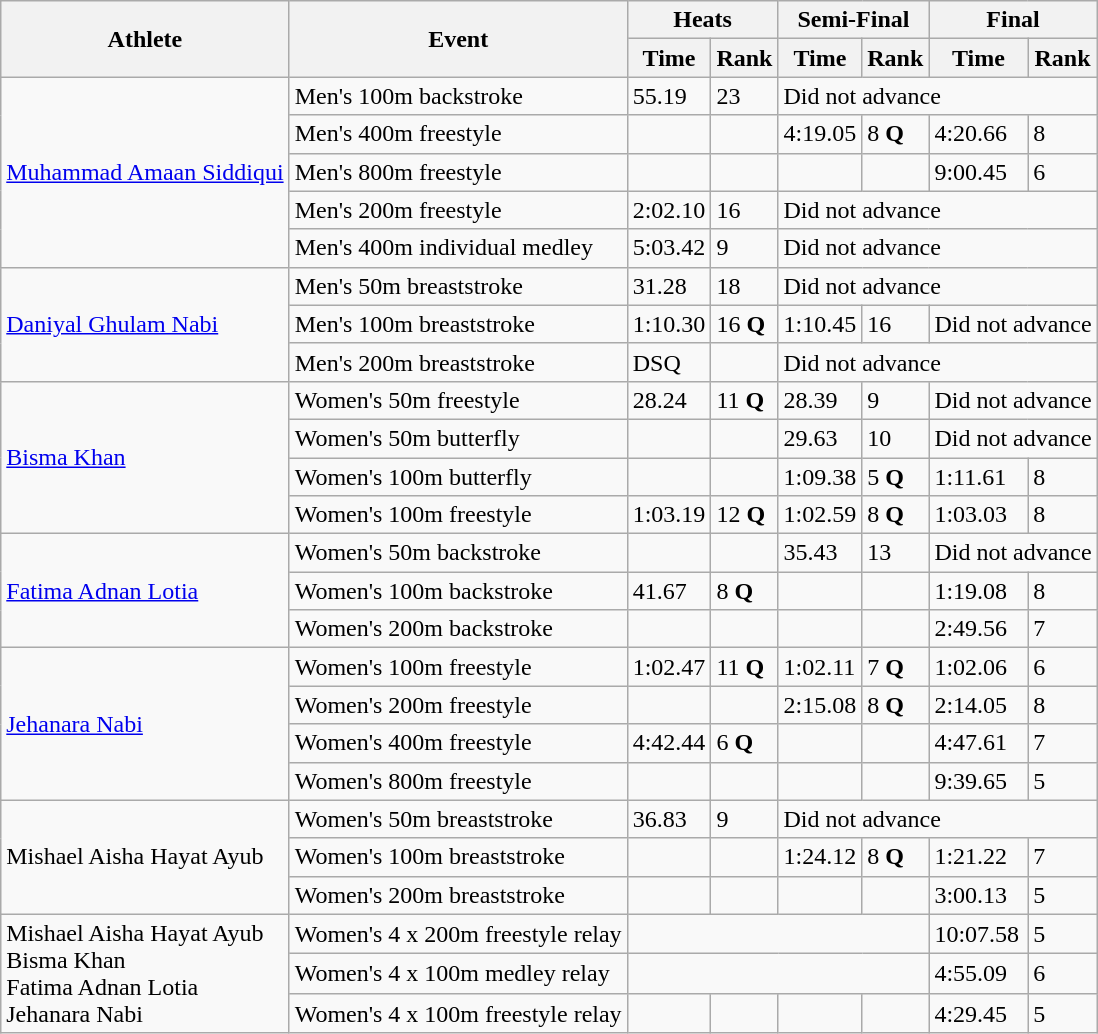<table class="wikitable">
<tr>
<th rowspan="2">Athlete</th>
<th rowspan="2">Event</th>
<th colspan="2">Heats</th>
<th colspan="2">Semi-Final</th>
<th colspan="2">Final</th>
</tr>
<tr>
<th>Time</th>
<th>Rank</th>
<th>Time</th>
<th>Rank</th>
<th>Time</th>
<th>Rank</th>
</tr>
<tr>
<td rowspan="5"><a href='#'>Muhammad Amaan Siddiqui</a></td>
<td>Men's 100m backstroke</td>
<td>55.19</td>
<td>23</td>
<td colspan="4">Did not advance</td>
</tr>
<tr>
<td>Men's 400m freestyle</td>
<td></td>
<td></td>
<td>4:19.05</td>
<td>8 <strong>Q</strong></td>
<td>4:20.66</td>
<td>8</td>
</tr>
<tr>
<td>Men's 800m freestyle</td>
<td></td>
<td></td>
<td></td>
<td></td>
<td>9:00.45</td>
<td>6</td>
</tr>
<tr>
<td>Men's 200m freestyle</td>
<td>2:02.10</td>
<td>16</td>
<td colspan="4">Did not advance</td>
</tr>
<tr>
<td>Men's 400m individual medley</td>
<td>5:03.42</td>
<td>9</td>
<td colspan="4">Did not advance</td>
</tr>
<tr>
<td rowspan="3"><a href='#'>Daniyal Ghulam Nabi</a></td>
<td>Men's 50m breaststroke</td>
<td>31.28</td>
<td>18</td>
<td colspan="4">Did not advance</td>
</tr>
<tr>
<td>Men's 100m breaststroke</td>
<td>1:10.30</td>
<td>16 <strong>Q</strong></td>
<td>1:10.45</td>
<td>16</td>
<td colspan="2">Did not advance</td>
</tr>
<tr>
<td>Men's 200m breaststroke</td>
<td>DSQ</td>
<td></td>
<td colspan="4">Did not advance</td>
</tr>
<tr>
<td rowspan="4"><a href='#'>Bisma Khan</a></td>
<td>Women's 50m freestyle</td>
<td>28.24</td>
<td>11 <strong>Q</strong></td>
<td>28.39</td>
<td>9</td>
<td colspan="2">Did not advance</td>
</tr>
<tr>
<td>Women's 50m butterfly</td>
<td></td>
<td></td>
<td>29.63</td>
<td>10</td>
<td colspan="2">Did not advance</td>
</tr>
<tr>
<td>Women's 100m butterfly</td>
<td></td>
<td></td>
<td>1:09.38</td>
<td>5 <strong>Q</strong></td>
<td>1:11.61</td>
<td>8</td>
</tr>
<tr>
<td>Women's 100m freestyle</td>
<td>1:03.19</td>
<td>12 <strong>Q</strong></td>
<td>1:02.59</td>
<td>8 <strong>Q</strong></td>
<td>1:03.03</td>
<td>8</td>
</tr>
<tr>
<td rowspan="3"><a href='#'>Fatima Adnan Lotia</a></td>
<td>Women's 50m backstroke</td>
<td></td>
<td></td>
<td>35.43</td>
<td>13</td>
<td colspan="2">Did not advance</td>
</tr>
<tr>
<td>Women's 100m backstroke</td>
<td>41.67</td>
<td>8 <strong>Q</strong></td>
<td></td>
<td></td>
<td>1:19.08</td>
<td>8</td>
</tr>
<tr>
<td>Women's 200m backstroke</td>
<td></td>
<td></td>
<td></td>
<td></td>
<td>2:49.56</td>
<td>7</td>
</tr>
<tr>
<td rowspan="4"><a href='#'>Jehanara Nabi</a></td>
<td>Women's 100m freestyle</td>
<td>1:02.47</td>
<td>11 <strong>Q</strong></td>
<td>1:02.11</td>
<td>7 <strong>Q</strong></td>
<td>1:02.06</td>
<td>6</td>
</tr>
<tr>
<td>Women's 200m freestyle</td>
<td></td>
<td></td>
<td>2:15.08</td>
<td>8 <strong>Q</strong></td>
<td>2:14.05</td>
<td>8</td>
</tr>
<tr>
<td>Women's 400m freestyle</td>
<td>4:42.44</td>
<td>6 <strong>Q</strong></td>
<td></td>
<td></td>
<td>4:47.61</td>
<td>7</td>
</tr>
<tr>
<td>Women's 800m freestyle</td>
<td></td>
<td></td>
<td></td>
<td></td>
<td>9:39.65</td>
<td>5</td>
</tr>
<tr>
<td rowspan="3">Mishael Aisha Hayat Ayub</td>
<td>Women's 50m breaststroke</td>
<td>36.83</td>
<td>9</td>
<td colspan="4">Did not advance</td>
</tr>
<tr>
<td>Women's 100m breaststroke</td>
<td></td>
<td></td>
<td>1:24.12</td>
<td>8 <strong>Q</strong></td>
<td>1:21.22</td>
<td>7</td>
</tr>
<tr>
<td>Women's 200m breaststroke</td>
<td></td>
<td></td>
<td></td>
<td></td>
<td>3:00.13</td>
<td>5</td>
</tr>
<tr>
<td rowspan="3">Mishael Aisha Hayat Ayub<br>Bisma Khan<br>Fatima Adnan Lotia<br>Jehanara Nabi</td>
<td>Women's 4 x 200m freestyle relay</td>
<td colspan="4"></td>
<td>10:07.58</td>
<td>5</td>
</tr>
<tr>
<td>Women's 4 x 100m medley relay</td>
<td colspan="4"></td>
<td>4:55.09</td>
<td>6</td>
</tr>
<tr>
<td>Women's 4 x 100m freestyle relay</td>
<td></td>
<td></td>
<td></td>
<td></td>
<td>4:29.45</td>
<td>5</td>
</tr>
</table>
